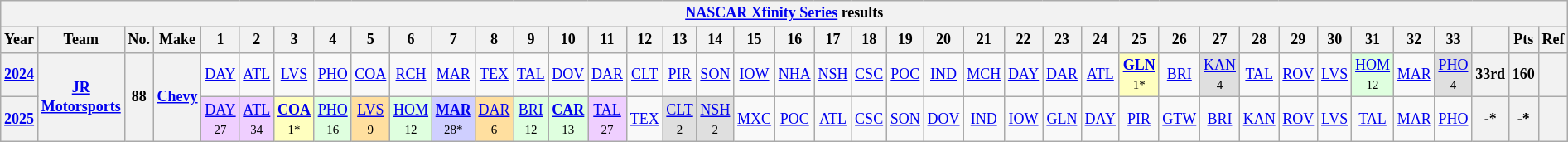<table class="wikitable" style="text-align:center; font-size:75%">
<tr>
<th colspan=42><a href='#'>NASCAR Xfinity Series</a> results</th>
</tr>
<tr>
<th>Year</th>
<th>Team</th>
<th>No.</th>
<th>Make</th>
<th>1</th>
<th>2</th>
<th>3</th>
<th>4</th>
<th>5</th>
<th>6</th>
<th>7</th>
<th>8</th>
<th>9</th>
<th>10</th>
<th>11</th>
<th>12</th>
<th>13</th>
<th>14</th>
<th>15</th>
<th>16</th>
<th>17</th>
<th>18</th>
<th>19</th>
<th>20</th>
<th>21</th>
<th>22</th>
<th>23</th>
<th>24</th>
<th>25</th>
<th>26</th>
<th>27</th>
<th>28</th>
<th>29</th>
<th>30</th>
<th>31</th>
<th>32</th>
<th>33</th>
<th></th>
<th>Pts</th>
<th>Ref</th>
</tr>
<tr>
<th><a href='#'>2024</a></th>
<th rowspan=2><a href='#'>JR Motorsports</a></th>
<th rowspan=2>88</th>
<th rowspan=2><a href='#'>Chevy</a></th>
<td><a href='#'>DAY</a></td>
<td><a href='#'>ATL</a></td>
<td><a href='#'>LVS</a></td>
<td><a href='#'>PHO</a></td>
<td><a href='#'>COA</a></td>
<td><a href='#'>RCH</a></td>
<td><a href='#'>MAR</a></td>
<td><a href='#'>TEX</a></td>
<td><a href='#'>TAL</a></td>
<td><a href='#'>DOV</a></td>
<td><a href='#'>DAR</a></td>
<td><a href='#'>CLT</a></td>
<td><a href='#'>PIR</a></td>
<td><a href='#'>SON</a></td>
<td><a href='#'>IOW</a></td>
<td><a href='#'>NHA</a></td>
<td><a href='#'>NSH</a></td>
<td><a href='#'>CSC</a></td>
<td><a href='#'>POC</a></td>
<td><a href='#'>IND</a></td>
<td><a href='#'>MCH</a></td>
<td><a href='#'>DAY</a></td>
<td><a href='#'>DAR</a></td>
<td><a href='#'>ATL</a></td>
<td style="background:#FFFFBF;"><strong><a href='#'>GLN</a></strong><br><small>1*</small></td>
<td><a href='#'>BRI</a></td>
<td style="background:#DFDFDF;"><a href='#'>KAN</a><br><small>4</small></td>
<td><a href='#'>TAL</a></td>
<td><a href='#'>ROV</a></td>
<td><a href='#'>LVS</a></td>
<td style="background:#DFFFDF;"><a href='#'>HOM</a><br><small>12</small></td>
<td><a href='#'>MAR</a></td>
<td style="background:#DFDFDF;"><a href='#'>PHO</a><br><small>4</small></td>
<th>33rd</th>
<th>160</th>
<th></th>
</tr>
<tr>
<th><a href='#'>2025</a></th>
<td style="background:#EFCFFF;"><a href='#'>DAY</a><br><small>27</small></td>
<td style="background:#EFCFFF;"><a href='#'>ATL</a><br><small>34</small></td>
<td style="background:#FFFFBF;"><strong><a href='#'>COA</a></strong><br><small>1*</small></td>
<td style="background:#DFFFDF;"><a href='#'>PHO</a><br><small>16</small></td>
<td style="background:#FFDF9F;"><a href='#'>LVS</a><br><small>9</small></td>
<td style="background:#DFFFDF;"><a href='#'>HOM</a><br><small>12</small></td>
<td style="background:#CFCFFF;"><strong><a href='#'>MAR</a></strong><br><small>28*</small></td>
<td style="background:#FFDF9F;"><a href='#'>DAR</a><br><small>6</small></td>
<td style="background:#DFFFDF;"><a href='#'>BRI</a><br><small>12</small></td>
<td style="background:#DFFFDF;"><strong><a href='#'>CAR</a></strong><br><small>13</small></td>
<td style="background:#EFCFFF;"><a href='#'>TAL</a><br><small>27</small></td>
<td><a href='#'>TEX</a></td>
<td style="background:#DFDFDF;"><a href='#'>CLT</a><br><small>2</small></td>
<td style="background:#DFDFDF;"><a href='#'>NSH</a><br><small>2</small></td>
<td><a href='#'>MXC</a></td>
<td><a href='#'>POC</a></td>
<td><a href='#'>ATL</a></td>
<td><a href='#'>CSC</a></td>
<td><a href='#'>SON</a></td>
<td><a href='#'>DOV</a></td>
<td><a href='#'>IND</a></td>
<td><a href='#'>IOW</a></td>
<td><a href='#'>GLN</a></td>
<td><a href='#'>DAY</a></td>
<td><a href='#'>PIR</a></td>
<td><a href='#'>GTW</a></td>
<td><a href='#'>BRI</a></td>
<td><a href='#'>KAN</a></td>
<td><a href='#'>ROV</a></td>
<td><a href='#'>LVS</a></td>
<td><a href='#'>TAL</a></td>
<td><a href='#'>MAR</a></td>
<td><a href='#'>PHO</a></td>
<th>-*</th>
<th>-*</th>
<th></th>
</tr>
</table>
